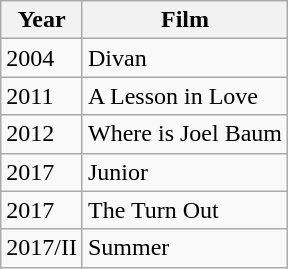<table class="wikitable">
<tr>
<th>Year</th>
<th>Film</th>
</tr>
<tr>
<td>2004</td>
<td>Divan</td>
</tr>
<tr>
<td>2011</td>
<td>A Lesson in Love</td>
</tr>
<tr>
<td>2012</td>
<td>Where is Joel Baum</td>
</tr>
<tr>
<td>2017</td>
<td>Junior</td>
</tr>
<tr>
<td>2017</td>
<td>The Turn Out</td>
</tr>
<tr>
<td>2017/II</td>
<td>Summer</td>
</tr>
</table>
